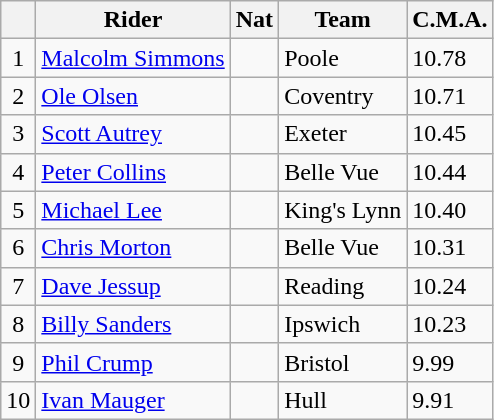<table class=wikitable>
<tr>
<th></th>
<th>Rider</th>
<th>Nat</th>
<th>Team</th>
<th>C.M.A.</th>
</tr>
<tr>
<td align="center">1</td>
<td><a href='#'>Malcolm Simmons</a></td>
<td></td>
<td>Poole</td>
<td>10.78</td>
</tr>
<tr>
<td align="center">2</td>
<td><a href='#'>Ole Olsen</a></td>
<td></td>
<td>Coventry</td>
<td>10.71</td>
</tr>
<tr>
<td align="center">3</td>
<td><a href='#'>Scott Autrey</a></td>
<td></td>
<td>Exeter</td>
<td>10.45</td>
</tr>
<tr>
<td align="center">4</td>
<td><a href='#'>Peter Collins</a></td>
<td></td>
<td>Belle Vue</td>
<td>10.44</td>
</tr>
<tr>
<td align="center">5</td>
<td><a href='#'>Michael Lee</a></td>
<td></td>
<td>King's Lynn</td>
<td>10.40</td>
</tr>
<tr>
<td align="center">6</td>
<td><a href='#'>Chris Morton</a></td>
<td></td>
<td>Belle Vue</td>
<td>10.31</td>
</tr>
<tr>
<td align="center">7</td>
<td><a href='#'>Dave Jessup</a></td>
<td></td>
<td>Reading</td>
<td>10.24</td>
</tr>
<tr>
<td align="center">8</td>
<td><a href='#'>Billy Sanders</a></td>
<td></td>
<td>Ipswich</td>
<td>10.23</td>
</tr>
<tr>
<td align="center">9</td>
<td><a href='#'>Phil Crump</a></td>
<td></td>
<td>Bristol</td>
<td>9.99</td>
</tr>
<tr>
<td align="center">10</td>
<td><a href='#'>Ivan Mauger</a></td>
<td></td>
<td>Hull</td>
<td>9.91</td>
</tr>
</table>
